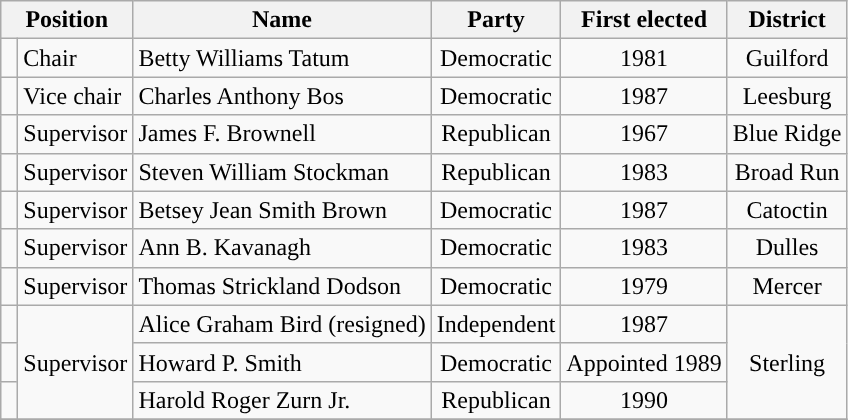<table class="wikitable">
<tr>
<th colspan="2" align="center" valign="bottom">Position</th>
<th style="text-align:center;">Name</th>
<th valign="bottom">Party</th>
<th valign="bottom" align="center">First elected</th>
<th valign="bottom" align="center">District</th>
</tr>
<tr>
<td style="background-color:"> </td>
<td>Chair</td>
<td>Betty Williams Tatum</td>
<td style="text-align:center;">Democratic</td>
<td style="text-align:center;">1981</td>
<td style="text-align:center;">Guilford</td>
</tr>
<tr>
<td style="background-color:"> </td>
<td>Vice chair</td>
<td>Charles Anthony Bos</td>
<td style="text-align:center;">Democratic</td>
<td style="text-align:center;">1987</td>
<td style="text-align:center;">Leesburg</td>
</tr>
<tr>
<td style="background-color:"> </td>
<td>Supervisor</td>
<td>James F. Brownell</td>
<td style="text-align:center;">Republican</td>
<td style="text-align:center;">1967</td>
<td style="text-align:center;">Blue Ridge</td>
</tr>
<tr>
<td style="background-color:"> </td>
<td>Supervisor</td>
<td>Steven William Stockman</td>
<td style="text-align:center;">Republican</td>
<td style="text-align:center;">1983</td>
<td style="text-align:center;">Broad Run</td>
</tr>
<tr>
<td style="background-color:"> </td>
<td>Supervisor</td>
<td>Betsey Jean Smith Brown</td>
<td style="text-align:center;">Democratic</td>
<td style="text-align:center;">1987</td>
<td style="text-align:center;">Catoctin</td>
</tr>
<tr>
<td style="background-color:"> </td>
<td>Supervisor</td>
<td>Ann B. Kavanagh</td>
<td style="text-align:center;">Democratic</td>
<td style="text-align:center;">1983</td>
<td style="text-align:center;">Dulles</td>
</tr>
<tr>
<td style="background-color:"> </td>
<td>Supervisor</td>
<td>Thomas Strickland Dodson</td>
<td style="text-align:center;">Democratic</td>
<td style="text-align:center;">1979</td>
<td style="text-align:center;">Mercer</td>
</tr>
<tr>
<td style="background-color:"> </td>
<td rowspan="3">Supervisor</td>
<td>Alice Graham Bird (resigned)</td>
<td style="text-align:center;">Independent</td>
<td style="text-align:center;">1987</td>
<td rowspan="3" style="text-align:center;">Sterling</td>
</tr>
<tr>
<td style="background-color:"> </td>
<td>Howard P. Smith</td>
<td style="text-align:center;">Democratic</td>
<td style="text-align:center;">Appointed 1989</td>
</tr>
<tr>
<td style="background-color:"> </td>
<td>Harold Roger Zurn Jr.</td>
<td style="text-align:center;">Republican</td>
<td style="text-align:center;">1990</td>
</tr>
<tr>
</tr>
</table>
